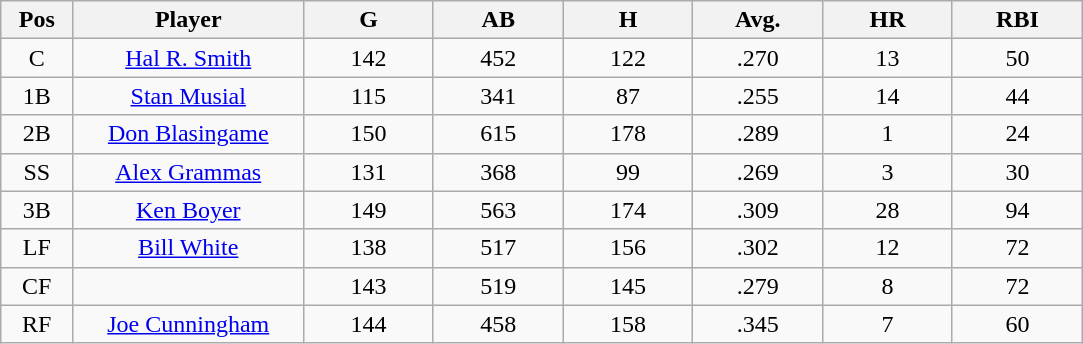<table class="wikitable sortable">
<tr>
<th bgcolor="#DDDDFF" width="5%">Pos</th>
<th bgcolor="#DDDDFF" width="16%">Player</th>
<th bgcolor="#DDDDFF" width="9%">G</th>
<th bgcolor="#DDDDFF" width="9%">AB</th>
<th bgcolor="#DDDDFF" width="9%">H</th>
<th bgcolor="#DDDDFF" width="9%">Avg.</th>
<th bgcolor="#DDDDFF" width="9%">HR</th>
<th bgcolor="#DDDDFF" width="9%">RBI</th>
</tr>
<tr align="center">
<td>C</td>
<td><a href='#'>Hal R. Smith</a></td>
<td>142</td>
<td>452</td>
<td>122</td>
<td>.270</td>
<td>13</td>
<td>50</td>
</tr>
<tr align=center>
<td>1B</td>
<td><a href='#'>Stan Musial</a></td>
<td>115</td>
<td>341</td>
<td>87</td>
<td>.255</td>
<td>14</td>
<td>44</td>
</tr>
<tr align=center>
<td>2B</td>
<td><a href='#'>Don Blasingame</a></td>
<td>150</td>
<td>615</td>
<td>178</td>
<td>.289</td>
<td>1</td>
<td>24</td>
</tr>
<tr align=center>
<td>SS</td>
<td><a href='#'>Alex Grammas</a></td>
<td>131</td>
<td>368</td>
<td>99</td>
<td>.269</td>
<td>3</td>
<td>30</td>
</tr>
<tr align=center>
<td>3B</td>
<td><a href='#'>Ken Boyer</a></td>
<td>149</td>
<td>563</td>
<td>174</td>
<td>.309</td>
<td>28</td>
<td>94</td>
</tr>
<tr align=center>
<td>LF</td>
<td><a href='#'>Bill White</a></td>
<td>138</td>
<td>517</td>
<td>156</td>
<td>.302</td>
<td>12</td>
<td>72</td>
</tr>
<tr align=center>
<td>CF</td>
<td></td>
<td>143</td>
<td>519</td>
<td>145</td>
<td>.279</td>
<td>8</td>
<td>72</td>
</tr>
<tr align="center">
<td>RF</td>
<td><a href='#'>Joe Cunningham</a></td>
<td>144</td>
<td>458</td>
<td>158</td>
<td>.345</td>
<td>7</td>
<td>60</td>
</tr>
</table>
